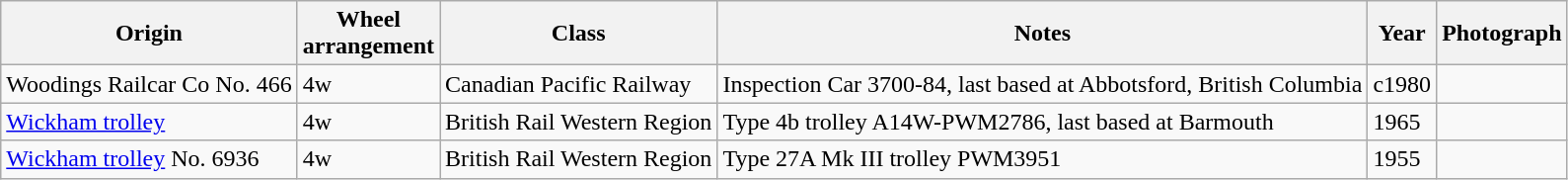<table class="wikitable">
<tr>
<th>Origin</th>
<th>Wheel<br>arrangement</th>
<th>Class</th>
<th>Notes</th>
<th>Year</th>
<th>Photograph</th>
</tr>
<tr>
<td>Woodings Railcar Co No. 466</td>
<td>4w</td>
<td>Canadian Pacific Railway</td>
<td>Inspection Car 3700-84, last based at Abbotsford, British Columbia</td>
<td>c1980</td>
<td></td>
</tr>
<tr>
<td><a href='#'>Wickham trolley</a></td>
<td>4w</td>
<td>British Rail Western Region</td>
<td>Type 4b trolley A14W-PWM2786, last based at Barmouth</td>
<td>1965</td>
<td></td>
</tr>
<tr>
<td><a href='#'>Wickham trolley</a> No. 6936</td>
<td>4w</td>
<td>British Rail Western Region</td>
<td>Type 27A Mk III trolley PWM3951</td>
<td>1955</td>
<td></td>
</tr>
</table>
